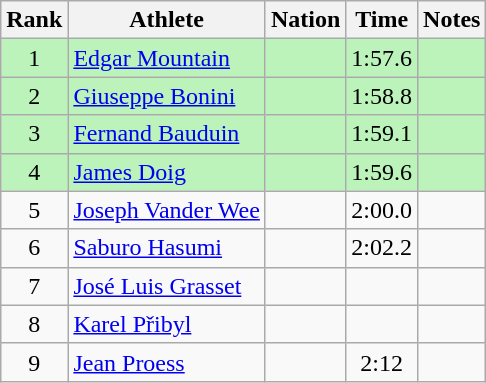<table class="wikitable sortable" style="text-align:center">
<tr>
<th>Rank</th>
<th>Athlete</th>
<th>Nation</th>
<th>Time</th>
<th>Notes</th>
</tr>
<tr bgcolor=bbf3bb>
<td>1</td>
<td align=left><a href='#'>Edgar Mountain</a></td>
<td align=left></td>
<td>1:57.6</td>
<td></td>
</tr>
<tr bgcolor=bbf3bb>
<td>2</td>
<td align=left><a href='#'>Giuseppe Bonini</a></td>
<td align=left></td>
<td>1:58.8</td>
<td></td>
</tr>
<tr bgcolor=bbf3bb>
<td>3</td>
<td align=left><a href='#'>Fernand Bauduin</a></td>
<td align=left></td>
<td>1:59.1</td>
<td></td>
</tr>
<tr bgcolor=bbf3bb>
<td>4</td>
<td align=left><a href='#'>James Doig</a></td>
<td align=left></td>
<td>1:59.6</td>
<td></td>
</tr>
<tr>
<td>5</td>
<td align=left><a href='#'>Joseph Vander Wee</a></td>
<td align=left></td>
<td data-sort-value=3:00.0>2:00.0</td>
<td></td>
</tr>
<tr>
<td>6</td>
<td align=left><a href='#'>Saburo Hasumi</a></td>
<td align=left></td>
<td data-sort-value=4:00.0>2:02.2</td>
<td></td>
</tr>
<tr>
<td>7</td>
<td align=left><a href='#'>José Luis Grasset</a></td>
<td align=left></td>
<td data-sort-value=5:00.0></td>
<td></td>
</tr>
<tr>
<td>8</td>
<td align=left><a href='#'>Karel Přibyl</a></td>
<td align=left></td>
<td data-sort-value=6:00.0></td>
<td></td>
</tr>
<tr>
<td>9</td>
<td align=left><a href='#'>Jean Proess</a></td>
<td align=left></td>
<td data-sort-value=7:00.0>2:12</td>
<td></td>
</tr>
</table>
